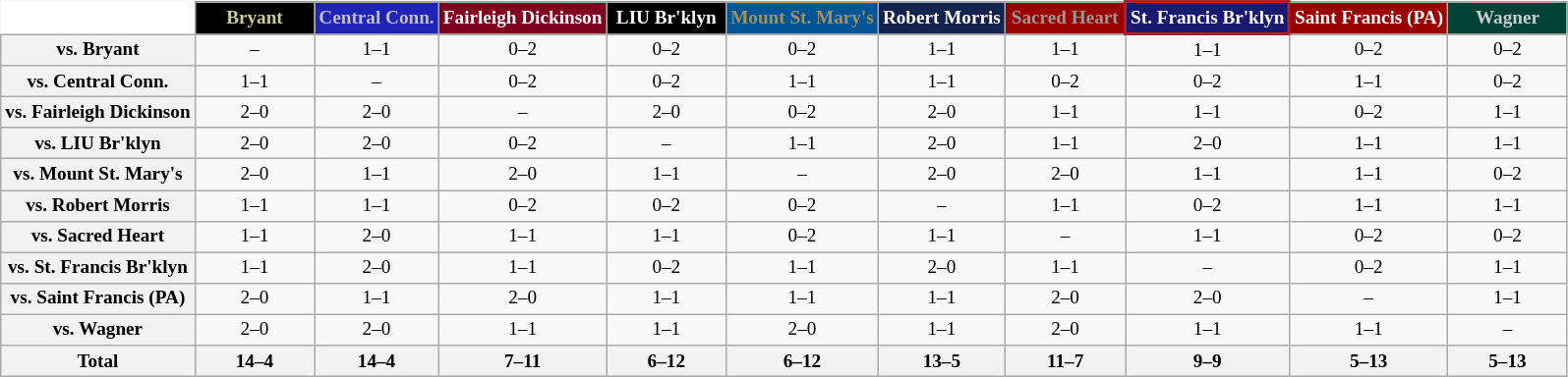<table class="wikitable" style="white-space:nowrap;font-size:80%;">
<tr>
<th colspan=1 style="background:white; border-top-style:hidden; border-left-style:hidden;"   width=75> </th>
<th style="background:#000000; color:#CCCC99;"  width=75>Bryant</th>
<th style="background:#1F24B4; color:#C0C0C0;"  width=75>Central Conn.</th>
<th style="background:#800020; color:#FFFFFF;"  width=75>Fairleigh Dickinson</th>
<th style="background:#000000; color:#FFFFFF;"  width=75>LIU Br'klyn</th>
<th style="background:#005596; color:#A29161;"  width=75>Mount St. Mary's</th>
<th style="background:#14234B; color:#FFFFFF;"  width=75>Robert Morris</th>
<th style="background:#990000; color:#999999;"  width=75>Sacred Heart</th>
<th style="background:#191970; border: 2px solid #AE2029;;color:#FFFFFF;" width=75>St. Francis Br'klyn</th>
<th style="background:#990000; color:#FFFFFF;"  width=75>Saint Francis (PA)</th>
<th style="background:#004236; color:#CCCCCC;"  width=75>Wagner</th>
</tr>
<tr style="text-align:center;">
<th>vs. Bryant</th>
<td>–</td>
<td>1–1</td>
<td>0–2</td>
<td>0–2</td>
<td>0–2</td>
<td>1–1</td>
<td>1–1</td>
<td>1–1</td>
<td>0–2</td>
<td>0–2</td>
</tr>
<tr style="text-align:center;">
<th>vs. Central Conn.</th>
<td>1–1</td>
<td>–</td>
<td>0–2</td>
<td>0–2</td>
<td>1–1</td>
<td>1–1</td>
<td>0–2</td>
<td>0–2</td>
<td>1–1</td>
<td>0–2</td>
</tr>
<tr style="text-align:center;">
<th>vs. Fairleigh Dickinson</th>
<td>2–0</td>
<td>2–0</td>
<td>–</td>
<td>2–0</td>
<td>0–2</td>
<td>2–0</td>
<td>1–1</td>
<td>1–1</td>
<td>0–2</td>
<td>1–1</td>
</tr>
<tr style="text-align:center;">
<th>vs. LIU Br'klyn</th>
<td>2–0</td>
<td>2–0</td>
<td>0–2</td>
<td>–</td>
<td>1–1</td>
<td>2–0</td>
<td>1–1</td>
<td>2–0</td>
<td>1–1</td>
<td>1–1</td>
</tr>
<tr style="text-align:center;">
<th>vs. Mount St. Mary's</th>
<td>2–0</td>
<td>1–1</td>
<td>2–0</td>
<td>1–1</td>
<td>–</td>
<td>2–0</td>
<td>2–0</td>
<td>1–1</td>
<td>1–1</td>
<td>0–2</td>
</tr>
<tr style="text-align:center;">
<th>vs. Robert Morris</th>
<td>1–1</td>
<td>1–1</td>
<td>0–2</td>
<td>0–2</td>
<td>0–2</td>
<td>–</td>
<td>1–1</td>
<td>0–2</td>
<td>1–1</td>
<td>1–1</td>
</tr>
<tr style="text-align:center;">
<th>vs. Sacred Heart</th>
<td>1–1</td>
<td>2–0</td>
<td>1–1</td>
<td>1–1</td>
<td>0–2</td>
<td>1–1</td>
<td>–</td>
<td>1–1</td>
<td>0–2</td>
<td>0–2</td>
</tr>
<tr style="text-align:center;">
<th>vs. St. Francis Br'klyn</th>
<td>1–1</td>
<td>2–0</td>
<td>1–1</td>
<td>0–2</td>
<td>1–1</td>
<td>2–0</td>
<td>1–1</td>
<td>–</td>
<td>0–2</td>
<td>1–1</td>
</tr>
<tr style="text-align:center;">
<th>vs. Saint Francis (PA)</th>
<td>2–0</td>
<td>1–1</td>
<td>2–0</td>
<td>1–1</td>
<td>1–1</td>
<td>1–1</td>
<td>2–0</td>
<td>2–0</td>
<td>–</td>
<td>1–1</td>
</tr>
<tr style="text-align:center;">
<th>vs. Wagner</th>
<td>2–0</td>
<td>2–0</td>
<td>1–1</td>
<td>1–1</td>
<td>2–0</td>
<td>1–1</td>
<td>2–0</td>
<td>1–1</td>
<td>1–1</td>
<td>–<br></td>
</tr>
<tr style="text-align:center;">
<th>Total</th>
<th>14–4</th>
<th>14–4</th>
<th>7–11</th>
<th>6–12</th>
<th>6–12</th>
<th>13–5</th>
<th>11–7</th>
<th>9–9</th>
<th>5–13</th>
<th>5–13</th>
</tr>
</table>
